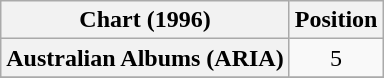<table class="wikitable sortable plainrowheaders" style="text-align:center">
<tr>
<th scope="col">Chart (1996)</th>
<th scope="col">Position</th>
</tr>
<tr>
<th scope="row">Australian Albums (ARIA)</th>
<td>5</td>
</tr>
<tr>
</tr>
</table>
